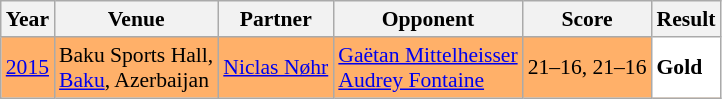<table class="sortable wikitable" style="font-size: 90%;">
<tr>
<th>Year</th>
<th>Venue</th>
<th>Partner</th>
<th>Opponent</th>
<th>Score</th>
<th>Result</th>
</tr>
<tr style="background:#FFB069">
<td align="center"><a href='#'>2015</a></td>
<td align="left">Baku Sports Hall,<br><a href='#'>Baku</a>, Azerbaijan</td>
<td align="left"> <a href='#'>Niclas Nøhr</a></td>
<td align="left"> <a href='#'>Gaëtan Mittelheisser</a><br> <a href='#'>Audrey Fontaine</a></td>
<td align="left">21–16, 21–16</td>
<td style="text-align:left; background:white"> <strong>Gold</strong></td>
</tr>
</table>
